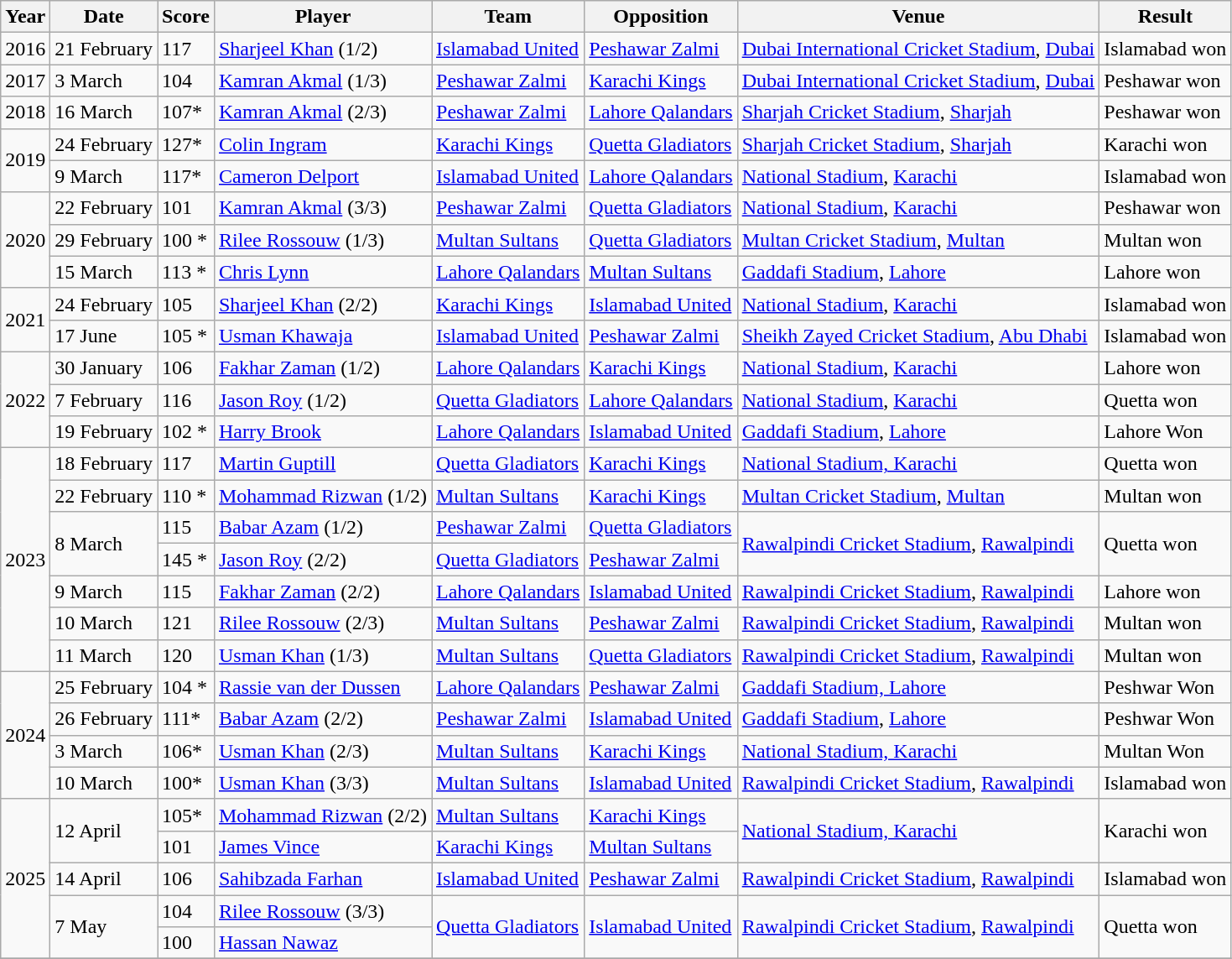<table class="wikitable">
<tr>
<th>Year</th>
<th>Date</th>
<th>Score</th>
<th>Player</th>
<th>Team</th>
<th>Opposition</th>
<th>Venue</th>
<th>Result</th>
</tr>
<tr>
<td>2016</td>
<td>21 February</td>
<td>117</td>
<td><a href='#'>Sharjeel Khan</a> (1/2)</td>
<td><a href='#'>Islamabad United</a></td>
<td><a href='#'>Peshawar Zalmi</a></td>
<td><a href='#'>Dubai International Cricket Stadium</a>, <a href='#'>Dubai</a></td>
<td>Islamabad won</td>
</tr>
<tr>
<td>2017</td>
<td>3 March</td>
<td>104</td>
<td><a href='#'>Kamran Akmal</a> (1/3)</td>
<td><a href='#'>Peshawar Zalmi</a></td>
<td><a href='#'>Karachi Kings</a></td>
<td><a href='#'>Dubai International Cricket Stadium</a>, <a href='#'>Dubai</a></td>
<td>Peshawar won</td>
</tr>
<tr>
<td>2018</td>
<td>16 March</td>
<td>107*</td>
<td><a href='#'>Kamran Akmal</a> (2/3)</td>
<td><a href='#'>Peshawar Zalmi</a></td>
<td><a href='#'>Lahore Qalandars</a></td>
<td><a href='#'>Sharjah Cricket Stadium</a>, <a href='#'>Sharjah</a></td>
<td>Peshawar won</td>
</tr>
<tr>
<td rowspan="2">2019</td>
<td>24 February</td>
<td>127*</td>
<td><a href='#'>Colin Ingram</a></td>
<td><a href='#'>Karachi Kings</a></td>
<td><a href='#'>Quetta Gladiators</a></td>
<td><a href='#'>Sharjah Cricket Stadium</a>, <a href='#'>Sharjah</a></td>
<td>Karachi won</td>
</tr>
<tr>
<td>9 March</td>
<td>117*</td>
<td><a href='#'>Cameron Delport</a></td>
<td><a href='#'>Islamabad United</a></td>
<td><a href='#'>Lahore Qalandars</a></td>
<td><a href='#'>National Stadium</a>, <a href='#'>Karachi</a></td>
<td>Islamabad won</td>
</tr>
<tr>
<td rowspan="3">2020</td>
<td>22 February</td>
<td>101</td>
<td><a href='#'>Kamran Akmal</a> (3/3)</td>
<td><a href='#'>Peshawar Zalmi</a></td>
<td><a href='#'>Quetta Gladiators</a></td>
<td><a href='#'>National Stadium</a>, <a href='#'>Karachi</a></td>
<td>Peshawar won</td>
</tr>
<tr>
<td>29 February</td>
<td>100 *</td>
<td><a href='#'>Rilee Rossouw</a> (1/3)</td>
<td><a href='#'>Multan Sultans</a></td>
<td><a href='#'>Quetta Gladiators</a></td>
<td><a href='#'>Multan Cricket Stadium</a>, <a href='#'>Multan</a></td>
<td>Multan won</td>
</tr>
<tr>
<td>15 March</td>
<td>113 *</td>
<td><a href='#'>Chris Lynn</a></td>
<td><a href='#'>Lahore Qalandars</a></td>
<td><a href='#'>Multan Sultans</a></td>
<td><a href='#'>Gaddafi Stadium</a>, <a href='#'>Lahore</a></td>
<td>Lahore won</td>
</tr>
<tr>
<td rowspan="2">2021</td>
<td>24 February</td>
<td>105</td>
<td><a href='#'>Sharjeel Khan</a> (2/2)</td>
<td><a href='#'>Karachi Kings</a></td>
<td><a href='#'>Islamabad United</a></td>
<td><a href='#'>National Stadium</a>, <a href='#'>Karachi</a></td>
<td>Islamabad won</td>
</tr>
<tr>
<td>17 June</td>
<td>105 *</td>
<td><a href='#'>Usman Khawaja</a></td>
<td><a href='#'>Islamabad United</a></td>
<td><a href='#'>Peshawar Zalmi</a></td>
<td><a href='#'>Sheikh Zayed Cricket Stadium</a>, <a href='#'>Abu Dhabi</a></td>
<td>Islamabad won</td>
</tr>
<tr>
<td rowspan="3">2022</td>
<td>30 January</td>
<td>106</td>
<td><a href='#'>Fakhar Zaman</a> (1/2)</td>
<td><a href='#'>Lahore Qalandars</a></td>
<td><a href='#'>Karachi Kings</a></td>
<td><a href='#'>National Stadium</a>, <a href='#'>Karachi</a></td>
<td>Lahore won</td>
</tr>
<tr>
<td>7 February</td>
<td>116</td>
<td><a href='#'>Jason Roy</a> (1/2)</td>
<td><a href='#'>Quetta Gladiators</a></td>
<td><a href='#'>Lahore Qalandars</a></td>
<td><a href='#'>National Stadium</a>, <a href='#'>Karachi</a></td>
<td>Quetta won</td>
</tr>
<tr>
<td>19 February</td>
<td>102 *</td>
<td><a href='#'>Harry Brook</a></td>
<td><a href='#'>Lahore Qalandars</a></td>
<td><a href='#'>Islamabad United</a></td>
<td><a href='#'>Gaddafi Stadium</a>, <a href='#'>Lahore</a></td>
<td>Lahore Won</td>
</tr>
<tr>
<td rowspan="7">2023</td>
<td>18 February</td>
<td>117</td>
<td><a href='#'>Martin Guptill</a></td>
<td><a href='#'>Quetta Gladiators</a></td>
<td><a href='#'>Karachi Kings</a></td>
<td><a href='#'>National Stadium, Karachi</a></td>
<td>Quetta won</td>
</tr>
<tr>
<td>22 February</td>
<td>110 *</td>
<td><a href='#'>Mohammad Rizwan</a> (1/2)</td>
<td><a href='#'>Multan Sultans</a></td>
<td><a href='#'>Karachi Kings</a></td>
<td><a href='#'>Multan Cricket Stadium</a>, <a href='#'>Multan</a></td>
<td>Multan won</td>
</tr>
<tr>
<td rowspan="2">8 March</td>
<td>115</td>
<td><a href='#'>Babar Azam</a> (1/2)</td>
<td><a href='#'>Peshawar Zalmi</a></td>
<td><a href='#'>Quetta Gladiators</a></td>
<td rowspan="2"><a href='#'>Rawalpindi Cricket Stadium</a>, <a href='#'>Rawalpindi</a></td>
<td rowspan="2">Quetta won</td>
</tr>
<tr>
<td>145 *</td>
<td><a href='#'>Jason Roy</a> (2/2)</td>
<td><a href='#'>Quetta Gladiators</a></td>
<td><a href='#'>Peshawar Zalmi</a></td>
</tr>
<tr>
<td>9 March</td>
<td>115</td>
<td><a href='#'>Fakhar Zaman</a> (2/2)</td>
<td><a href='#'>Lahore Qalandars</a></td>
<td><a href='#'>Islamabad United</a></td>
<td><a href='#'>Rawalpindi Cricket Stadium</a>, <a href='#'>Rawalpindi</a></td>
<td>Lahore won</td>
</tr>
<tr>
<td>10 March</td>
<td>121</td>
<td><a href='#'>Rilee Rossouw</a> (2/3)</td>
<td><a href='#'>Multan Sultans</a></td>
<td><a href='#'>Peshawar Zalmi</a></td>
<td><a href='#'>Rawalpindi Cricket Stadium</a>, <a href='#'>Rawalpindi</a></td>
<td>Multan won</td>
</tr>
<tr>
<td>11 March</td>
<td>120</td>
<td><a href='#'>Usman Khan</a> (1/3)</td>
<td><a href='#'>Multan Sultans</a></td>
<td><a href='#'>Quetta Gladiators</a></td>
<td><a href='#'>Rawalpindi Cricket Stadium</a>, <a href='#'>Rawalpindi</a></td>
<td>Multan won</td>
</tr>
<tr>
<td rowspan="4">2024</td>
<td>25 February</td>
<td>104 *</td>
<td><a href='#'>Rassie van der Dussen</a></td>
<td><a href='#'>Lahore Qalandars</a></td>
<td><a href='#'>Peshawar Zalmi</a></td>
<td><a href='#'>Gaddafi Stadium, Lahore</a></td>
<td>Peshwar Won</td>
</tr>
<tr>
<td>26 February</td>
<td>111*</td>
<td><a href='#'>Babar Azam</a> (2/2)</td>
<td><a href='#'>Peshawar Zalmi</a></td>
<td><a href='#'>Islamabad United</a></td>
<td><a href='#'>Gaddafi Stadium</a>, <a href='#'>Lahore</a></td>
<td>Peshwar Won</td>
</tr>
<tr>
<td>3 March</td>
<td>106*</td>
<td><a href='#'>Usman Khan</a> (2/3)</td>
<td><a href='#'>Multan Sultans</a></td>
<td><a href='#'>Karachi Kings</a></td>
<td><a href='#'>National Stadium, Karachi</a></td>
<td>Multan Won</td>
</tr>
<tr>
<td>10 March</td>
<td>100*</td>
<td><a href='#'>Usman Khan</a> (3/3)</td>
<td><a href='#'>Multan Sultans</a></td>
<td><a href='#'>Islamabad United</a></td>
<td><a href='#'>Rawalpindi Cricket Stadium</a>, <a href='#'>Rawalpindi</a></td>
<td>Islamabad won</td>
</tr>
<tr>
<td rowspan=5>2025</td>
<td rowspan=2>12 April</td>
<td>105*</td>
<td><a href='#'>Mohammad Rizwan</a> (2/2)</td>
<td><a href='#'>Multan Sultans</a></td>
<td><a href='#'>Karachi Kings</a></td>
<td rowspan=2><a href='#'>National Stadium, Karachi</a></td>
<td rowspan=2>Karachi won</td>
</tr>
<tr>
<td>101</td>
<td><a href='#'>James Vince</a></td>
<td><a href='#'>Karachi Kings</a></td>
<td><a href='#'>Multan Sultans</a></td>
</tr>
<tr>
<td>14 April</td>
<td>106</td>
<td><a href='#'>Sahibzada Farhan</a></td>
<td><a href='#'>Islamabad United</a></td>
<td><a href='#'>Peshawar Zalmi</a></td>
<td><a href='#'>Rawalpindi Cricket Stadium</a>, <a href='#'>Rawalpindi</a></td>
<td>Islamabad won</td>
</tr>
<tr>
<td rowspan=2>7 May</td>
<td>104</td>
<td><a href='#'>Rilee Rossouw</a> (3/3)</td>
<td rowspan=2><a href='#'>Quetta Gladiators</a></td>
<td rowspan=2><a href='#'>Islamabad United</a></td>
<td rowspan=2><a href='#'>Rawalpindi Cricket Stadium</a>, <a href='#'>Rawalpindi</a></td>
<td rowspan=2>Quetta won</td>
</tr>
<tr>
<td>100</td>
<td><a href='#'>Hassan Nawaz</a></td>
</tr>
<tr>
</tr>
</table>
